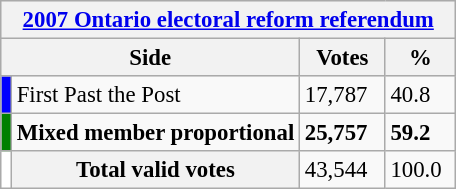<table class="wikitable" style="font-size: 95%; clear:both">
<tr style="background-color:#E9E9E9">
<th colspan=4><a href='#'>2007 Ontario electoral reform referendum</a></th>
</tr>
<tr style="background-color:#E9E9E9">
<th colspan=2 style="width: 130px">Side</th>
<th style="width: 50px">Votes</th>
<th style="width: 40px">%</th>
</tr>
<tr>
<td bgcolor="blue"></td>
<td>First Past the Post</td>
<td>17,787</td>
<td>40.8</td>
</tr>
<tr>
<td bgcolor="green"></td>
<td><strong>Mixed member proportional</strong></td>
<td><strong>25,757</strong></td>
<td><strong>59.2</strong></td>
</tr>
<tr>
<td bgcolor="white"></td>
<th>Total valid votes</th>
<td>43,544</td>
<td>100.0</td>
</tr>
</table>
